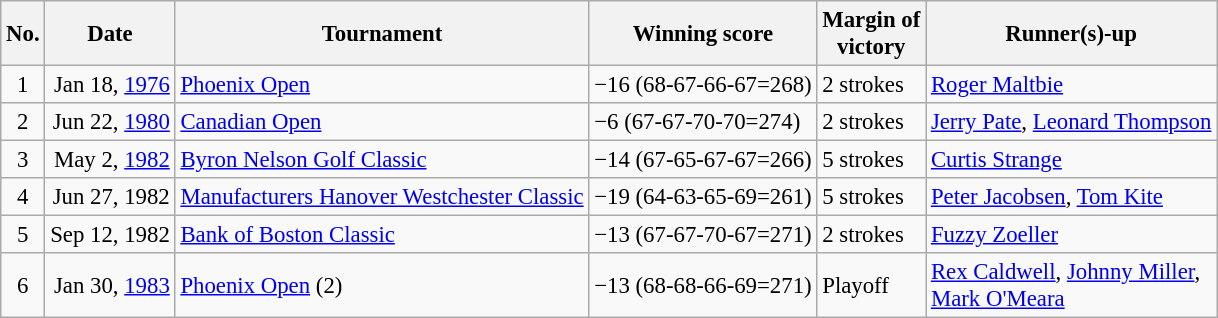<table class="wikitable" style="font-size:95%;">
<tr>
<th>No.</th>
<th>Date</th>
<th>Tournament</th>
<th>Winning score</th>
<th>Margin of<br>victory</th>
<th>Runner(s)-up</th>
</tr>
<tr>
<td align=center>1</td>
<td align=right>Jan 18, <a href='#'>1976</a></td>
<td><a href='#'>Phoenix Open</a></td>
<td>−16 (68-67-66-67=268)</td>
<td>2 strokes</td>
<td> <a href='#'>Roger Maltbie</a></td>
</tr>
<tr>
<td align=center>2</td>
<td align=right>Jun 22, <a href='#'>1980</a></td>
<td><a href='#'>Canadian Open</a></td>
<td>−6 (67-67-70-70=274)</td>
<td>2 strokes</td>
<td> <a href='#'>Jerry Pate</a>,  <a href='#'>Leonard Thompson</a></td>
</tr>
<tr>
<td align=center>3</td>
<td align=right>May 2, <a href='#'>1982</a></td>
<td><a href='#'>Byron Nelson Golf Classic</a></td>
<td>−14 (67-65-67-67=266)</td>
<td>5 strokes</td>
<td> <a href='#'>Curtis Strange</a></td>
</tr>
<tr>
<td align=center>4</td>
<td align=right>Jun 27, 1982</td>
<td><a href='#'>Manufacturers Hanover Westchester Classic</a></td>
<td>−19 (64-63-65-69=261)</td>
<td>5 strokes</td>
<td> <a href='#'>Peter Jacobsen</a>,  <a href='#'>Tom Kite</a></td>
</tr>
<tr>
<td align=center>5</td>
<td align=right>Sep 12, 1982</td>
<td><a href='#'>Bank of Boston Classic</a></td>
<td>−13 (67-67-70-67=271)</td>
<td>2 strokes</td>
<td> <a href='#'>Fuzzy Zoeller</a></td>
</tr>
<tr>
<td align=center>6</td>
<td align=right>Jan 30, <a href='#'>1983</a></td>
<td><a href='#'>Phoenix Open</a> (2)</td>
<td>−13 (68-68-66-69=271)</td>
<td>Playoff</td>
<td> <a href='#'>Rex Caldwell</a>,  <a href='#'>Johnny Miller</a>,<br> <a href='#'>Mark O'Meara</a></td>
</tr>
</table>
